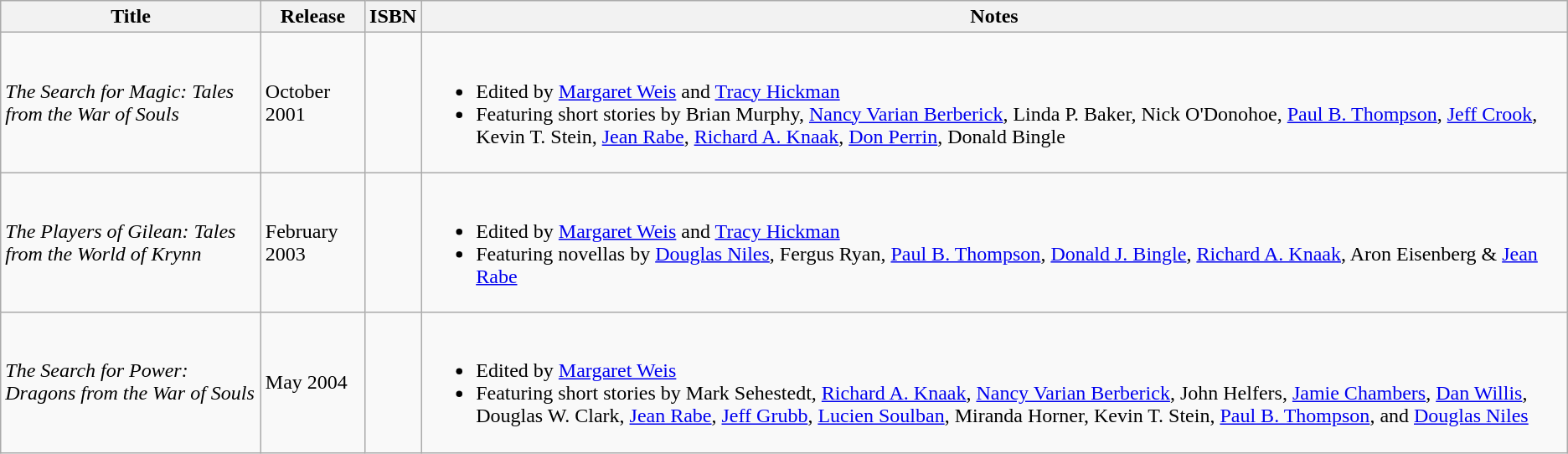<table class="wikitable">
<tr>
<th scope="col">Title</th>
<th scope="col">Release</th>
<th scope="col">ISBN</th>
<th scope="col">Notes</th>
</tr>
<tr>
<td><em>The Search for Magic: Tales from the War of Souls</em></td>
<td>October 2001</td>
<td></td>
<td><br><ul><li>Edited by <a href='#'>Margaret Weis</a> and <a href='#'>Tracy Hickman</a></li><li>Featuring short stories by Brian Murphy, <a href='#'>Nancy Varian Berberick</a>, Linda P. Baker, Nick O'Donohoe, <a href='#'>Paul B. Thompson</a>, <a href='#'>Jeff Crook</a>, Kevin T. Stein, <a href='#'>Jean Rabe</a>, <a href='#'>Richard A. Knaak</a>, <a href='#'>Don Perrin</a>, Donald Bingle</li></ul></td>
</tr>
<tr>
<td><em>The Players of Gilean: Tales from the World of Krynn</em></td>
<td>February 2003</td>
<td></td>
<td><br><ul><li>Edited by <a href='#'>Margaret Weis</a> and <a href='#'>Tracy Hickman</a></li><li>Featuring novellas by <a href='#'>Douglas Niles</a>, Fergus Ryan, <a href='#'>Paul B. Thompson</a>, <a href='#'>Donald J. Bingle</a>, <a href='#'>Richard A. Knaak</a>, Aron Eisenberg & <a href='#'>Jean Rabe</a></li></ul></td>
</tr>
<tr>
<td><em>The Search for Power: Dragons from the War of Souls</em></td>
<td>May 2004</td>
<td></td>
<td><br><ul><li>Edited by <a href='#'>Margaret Weis</a></li><li>Featuring short stories by Mark Sehestedt, <a href='#'>Richard A. Knaak</a>, <a href='#'>Nancy Varian Berberick</a>, John Helfers, <a href='#'>Jamie Chambers</a>, <a href='#'>Dan Willis</a>, Douglas W. Clark, <a href='#'>Jean Rabe</a>, <a href='#'>Jeff Grubb</a>, <a href='#'>Lucien Soulban</a>, Miranda Horner, Kevin T. Stein, <a href='#'>Paul B. Thompson</a>, and <a href='#'>Douglas Niles</a></li></ul></td>
</tr>
</table>
